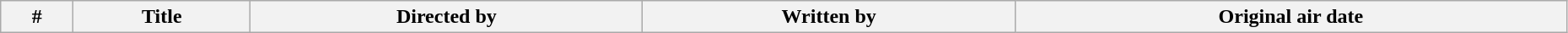<table class="wikitable" width="98%">
<tr>
<th width="50">#</th>
<th>Title</th>
<th>Directed by</th>
<th>Written by</th>
<th>Original air date<br>









</th>
</tr>
</table>
